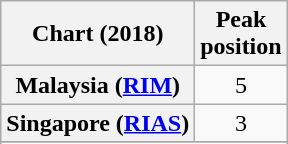<table class="wikitable sortable plainrowheaders" style="text-align:center;">
<tr>
<th>Chart (2018)</th>
<th>Peak<br>position</th>
</tr>
<tr>
<th scope="row">Malaysia (<a href='#'>RIM</a>)</th>
<td>5</td>
</tr>
<tr>
<th scope="row">Singapore (<a href='#'>RIAS</a>)</th>
<td>3</td>
</tr>
<tr>
</tr>
<tr>
</tr>
</table>
